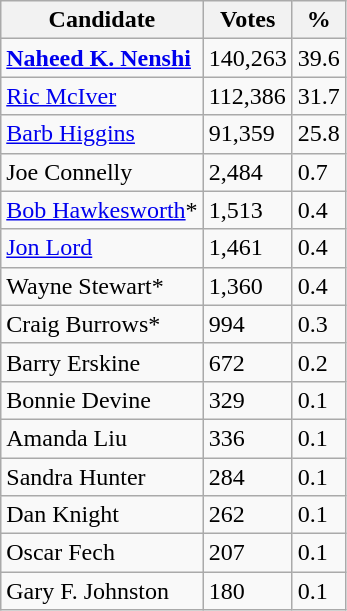<table class="wikitable">
<tr>
<th>Candidate</th>
<th>Votes</th>
<th>%</th>
</tr>
<tr>
<td><strong><a href='#'>Naheed K. Nenshi</a></strong></td>
<td>140,263</td>
<td>39.6</td>
</tr>
<tr>
<td><a href='#'>Ric McIver</a></td>
<td>112,386</td>
<td>31.7</td>
</tr>
<tr>
<td><a href='#'>Barb Higgins</a></td>
<td>91,359</td>
<td>25.8</td>
</tr>
<tr>
<td>Joe Connelly</td>
<td>2,484</td>
<td>0.7</td>
</tr>
<tr>
<td><a href='#'>Bob Hawkesworth</a>*</td>
<td>1,513</td>
<td>0.4</td>
</tr>
<tr>
<td><a href='#'>Jon Lord</a></td>
<td>1,461</td>
<td>0.4</td>
</tr>
<tr>
<td>Wayne Stewart*</td>
<td>1,360</td>
<td>0.4</td>
</tr>
<tr>
<td>Craig Burrows*</td>
<td>994</td>
<td>0.3</td>
</tr>
<tr>
<td>Barry Erskine</td>
<td>672</td>
<td>0.2</td>
</tr>
<tr>
<td>Bonnie Devine</td>
<td>329</td>
<td>0.1</td>
</tr>
<tr>
<td>Amanda Liu</td>
<td>336</td>
<td>0.1</td>
</tr>
<tr>
<td>Sandra Hunter</td>
<td>284</td>
<td>0.1</td>
</tr>
<tr>
<td>Dan Knight</td>
<td>262</td>
<td>0.1</td>
</tr>
<tr>
<td>Oscar Fech</td>
<td>207</td>
<td>0.1</td>
</tr>
<tr>
<td>Gary F. Johnston</td>
<td>180</td>
<td>0.1</td>
</tr>
</table>
